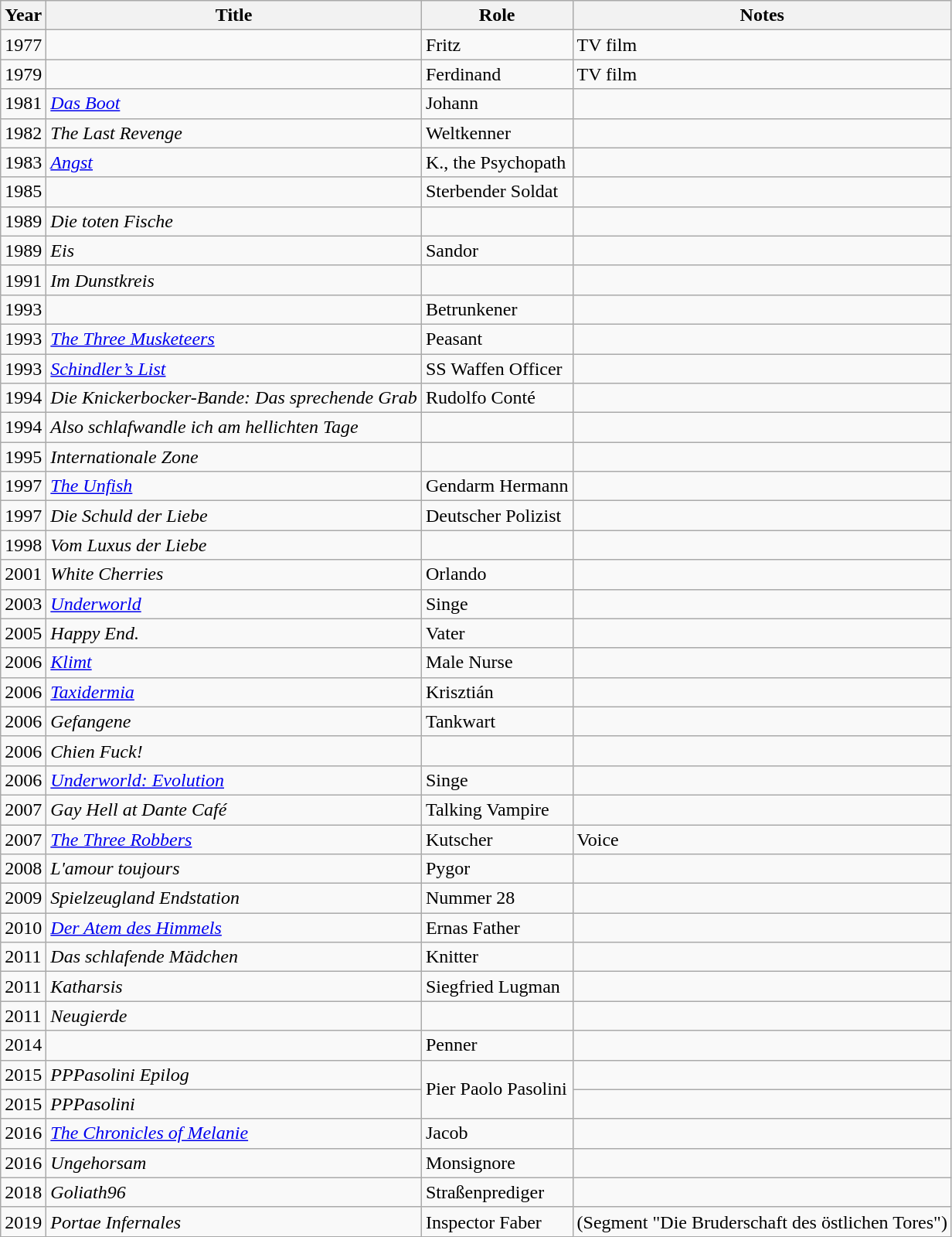<table class="wikitable">
<tr>
<th>Year</th>
<th>Title</th>
<th>Role</th>
<th>Notes</th>
</tr>
<tr>
<td>1977</td>
<td><em></em></td>
<td>Fritz</td>
<td>TV film</td>
</tr>
<tr>
<td>1979</td>
<td><em></em></td>
<td>Ferdinand</td>
<td>TV film</td>
</tr>
<tr>
<td>1981</td>
<td><em><a href='#'>Das Boot</a></em></td>
<td>Johann</td>
<td></td>
</tr>
<tr>
<td>1982</td>
<td><em>The Last Revenge</em></td>
<td>Weltkenner</td>
<td></td>
</tr>
<tr>
<td>1983</td>
<td><em><a href='#'>Angst</a></em></td>
<td>K., the Psychopath</td>
<td></td>
</tr>
<tr>
<td>1985</td>
<td><em></em></td>
<td>Sterbender Soldat</td>
<td></td>
</tr>
<tr>
<td>1989</td>
<td><em>Die toten Fische</em></td>
<td></td>
<td></td>
</tr>
<tr>
<td>1989</td>
<td><em>Eis</em></td>
<td>Sandor</td>
<td></td>
</tr>
<tr>
<td>1991</td>
<td><em>Im Dunstkreis</em></td>
<td></td>
<td></td>
</tr>
<tr>
<td>1993</td>
<td><em></em></td>
<td>Betrunkener</td>
<td></td>
</tr>
<tr>
<td>1993</td>
<td><em><a href='#'>The Three Musketeers</a></em></td>
<td>Peasant</td>
<td></td>
</tr>
<tr>
<td>1993</td>
<td><em><a href='#'>Schindler’s List</a></em></td>
<td>SS Waffen Officer</td>
<td></td>
</tr>
<tr>
<td>1994</td>
<td><em>Die Knickerbocker-Bande: Das sprechende Grab</em></td>
<td>Rudolfo Conté</td>
<td></td>
</tr>
<tr>
<td>1994</td>
<td><em>Also schlafwandle ich am hellichten Tage</em></td>
<td></td>
<td></td>
</tr>
<tr>
<td>1995</td>
<td><em>Internationale Zone</em></td>
<td></td>
<td></td>
</tr>
<tr>
<td>1997</td>
<td><em><a href='#'>The Unfish</a></em></td>
<td>Gendarm Hermann</td>
<td></td>
</tr>
<tr>
<td>1997</td>
<td><em>Die Schuld der Liebe</em></td>
<td>Deutscher Polizist</td>
<td></td>
</tr>
<tr>
<td>1998</td>
<td><em>Vom Luxus der Liebe</em></td>
<td></td>
<td></td>
</tr>
<tr>
<td>2001</td>
<td><em>White Cherries</em></td>
<td>Orlando</td>
<td></td>
</tr>
<tr>
<td>2003</td>
<td><em><a href='#'>Underworld</a></em></td>
<td>Singe</td>
<td></td>
</tr>
<tr>
<td>2005</td>
<td><em>Happy End.</em></td>
<td>Vater</td>
<td></td>
</tr>
<tr>
<td>2006</td>
<td><em><a href='#'>Klimt</a></em></td>
<td>Male Nurse</td>
<td></td>
</tr>
<tr>
<td>2006</td>
<td><em><a href='#'>Taxidermia</a></em></td>
<td>Krisztián</td>
<td></td>
</tr>
<tr>
<td>2006</td>
<td><em>Gefangene</em></td>
<td>Tankwart</td>
<td></td>
</tr>
<tr>
<td>2006</td>
<td><em>Chien Fuck!</em></td>
<td></td>
<td></td>
</tr>
<tr>
<td>2006</td>
<td><em><a href='#'>Underworld: Evolution</a></em></td>
<td>Singe</td>
<td></td>
</tr>
<tr>
<td>2007</td>
<td><em>Gay Hell at Dante Café</em></td>
<td>Talking Vampire</td>
<td></td>
</tr>
<tr>
<td>2007</td>
<td><em><a href='#'>The Three Robbers</a></em></td>
<td>Kutscher</td>
<td>Voice</td>
</tr>
<tr>
<td>2008</td>
<td><em>L'amour toujours</em></td>
<td>Pygor</td>
<td></td>
</tr>
<tr>
<td>2009</td>
<td><em>Spielzeugland Endstation</em></td>
<td>Nummer 28</td>
<td></td>
</tr>
<tr>
<td>2010</td>
<td><em><a href='#'>Der Atem des Himmels</a></em></td>
<td>Ernas Father</td>
<td></td>
</tr>
<tr>
<td>2011</td>
<td><em>Das schlafende Mädchen</em></td>
<td>Knitter</td>
<td></td>
</tr>
<tr>
<td>2011</td>
<td><em>Katharsis</em></td>
<td>Siegfried Lugman</td>
<td></td>
</tr>
<tr>
<td>2011</td>
<td><em>Neugierde</em></td>
<td></td>
<td></td>
</tr>
<tr>
<td>2014</td>
<td><em></em></td>
<td>Penner</td>
<td></td>
</tr>
<tr>
<td>2015</td>
<td><em>PPPasolini Epilog</em></td>
<td rowspan="2">Pier Paolo Pasolini</td>
<td></td>
</tr>
<tr>
<td>2015</td>
<td><em>PPPasolini</em></td>
<td></td>
</tr>
<tr>
<td>2016</td>
<td><em><a href='#'>The Chronicles of Melanie</a></em></td>
<td>Jacob</td>
<td></td>
</tr>
<tr>
<td>2016</td>
<td><em>Ungehorsam</em></td>
<td>Monsignore</td>
<td></td>
</tr>
<tr>
<td>2018</td>
<td><em>Goliath96</em></td>
<td>Straßenprediger</td>
<td></td>
</tr>
<tr>
<td>2019</td>
<td><em>Portae Infernales</em></td>
<td>Inspector Faber</td>
<td>(Segment "Die Bruderschaft des östlichen Tores")</td>
</tr>
</table>
